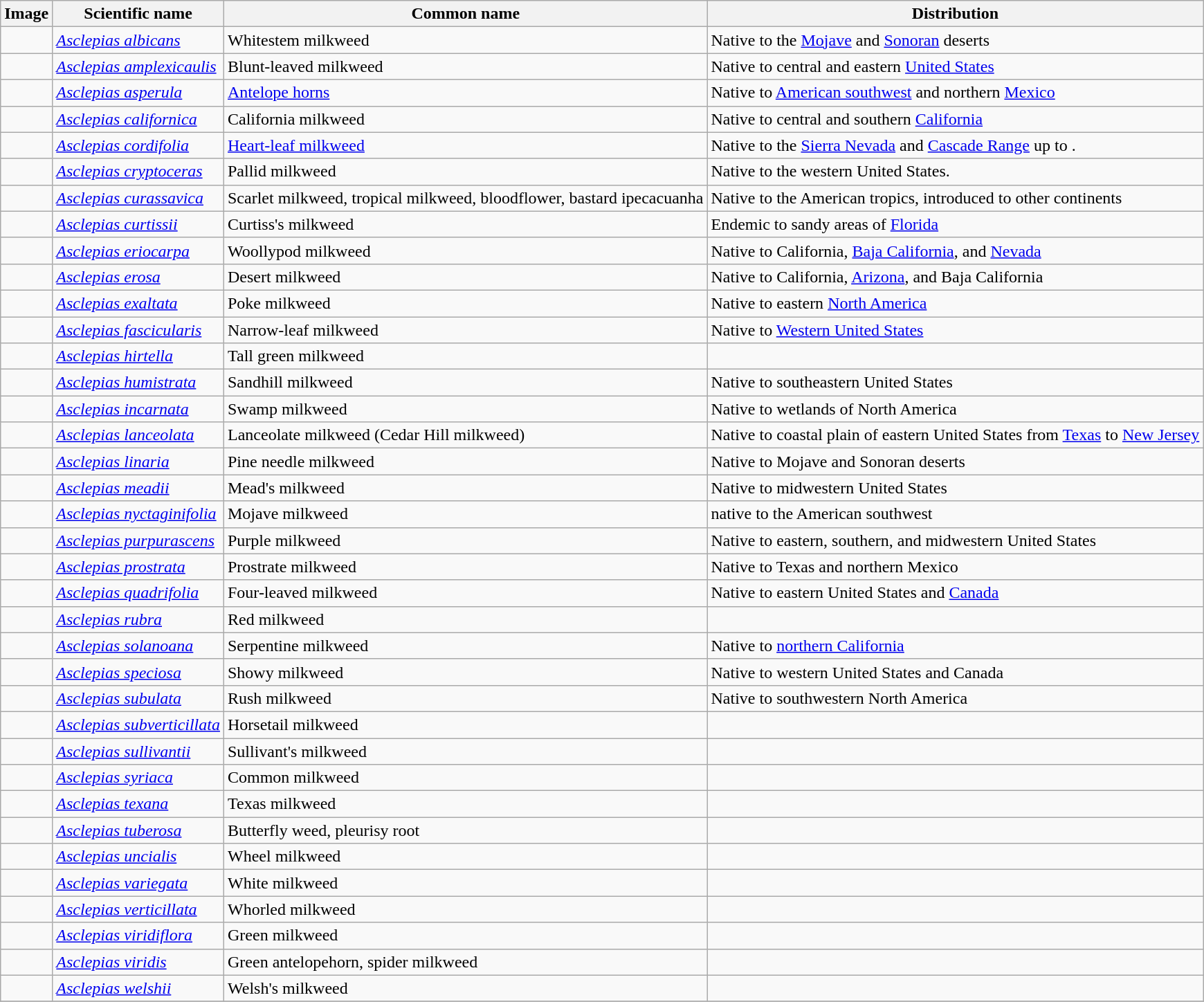<table class="wikitable">
<tr>
<th>Image</th>
<th>Scientific name</th>
<th>Common name</th>
<th>Distribution</th>
</tr>
<tr |->
<td></td>
<td><em><a href='#'>Asclepias albicans</a></em></td>
<td>Whitestem milkweed</td>
<td>Native to the <a href='#'>Mojave</a> and <a href='#'>Sonoran</a> deserts</td>
</tr>
<tr>
<td></td>
<td><em><a href='#'>Asclepias amplexicaulis</a></em></td>
<td>Blunt-leaved milkweed</td>
<td>Native to central and eastern <a href='#'>United States</a></td>
</tr>
<tr>
<td></td>
<td><em><a href='#'>Asclepias asperula</a></em></td>
<td><a href='#'>Antelope horns</a></td>
<td>Native to <a href='#'>American southwest</a> and northern <a href='#'>Mexico</a></td>
</tr>
<tr>
<td></td>
<td><em><a href='#'>Asclepias californica</a></em></td>
<td>California milkweed</td>
<td>Native to central and southern <a href='#'>California</a></td>
</tr>
<tr>
<td></td>
<td><em><a href='#'>Asclepias cordifolia</a></em></td>
<td><a href='#'>Heart-leaf milkweed</a></td>
<td>Native to the <a href='#'>Sierra Nevada</a> and <a href='#'>Cascade Range</a> up to .</td>
</tr>
<tr>
<td></td>
<td><em><a href='#'>Asclepias cryptoceras</a></em></td>
<td>Pallid milkweed</td>
<td>Native to the western United States.</td>
</tr>
<tr>
<td></td>
<td><em><a href='#'>Asclepias curassavica</a></em></td>
<td>Scarlet milkweed, tropical milkweed, bloodflower, bastard ipecacuanha</td>
<td>Native to the American tropics, introduced to other continents</td>
</tr>
<tr>
<td></td>
<td><em><a href='#'>Asclepias curtissii</a></em></td>
<td>Curtiss's milkweed</td>
<td>Endemic to sandy areas of <a href='#'>Florida</a></td>
</tr>
<tr>
<td></td>
<td><em><a href='#'>Asclepias eriocarpa</a></em></td>
<td>Woollypod milkweed</td>
<td>Native to California, <a href='#'>Baja California</a>, and <a href='#'>Nevada</a></td>
</tr>
<tr>
<td></td>
<td><em><a href='#'>Asclepias erosa</a></em></td>
<td>Desert milkweed</td>
<td>Native to California, <a href='#'>Arizona</a>, and Baja California</td>
</tr>
<tr>
<td></td>
<td><em><a href='#'>Asclepias exaltata</a></em></td>
<td>Poke milkweed</td>
<td>Native to eastern <a href='#'>North America</a></td>
</tr>
<tr>
<td></td>
<td><em><a href='#'>Asclepias fascicularis</a></em></td>
<td>Narrow-leaf milkweed</td>
<td>Native to <a href='#'>Western United States</a></td>
</tr>
<tr>
<td></td>
<td><em><a href='#'>Asclepias hirtella</a></em></td>
<td>Tall green milkweed</td>
</tr>
<tr>
<td></td>
<td><em><a href='#'>Asclepias humistrata</a></em></td>
<td>Sandhill milkweed</td>
<td>Native to southeastern United States</td>
</tr>
<tr>
<td></td>
<td><em><a href='#'>Asclepias incarnata</a></em></td>
<td>Swamp milkweed</td>
<td>Native to wetlands of North America</td>
</tr>
<tr>
<td></td>
<td><em><a href='#'>Asclepias lanceolata</a></em></td>
<td>Lanceolate milkweed (Cedar Hill milkweed)</td>
<td>Native to coastal plain of eastern United States from <a href='#'>Texas</a> to <a href='#'>New Jersey</a></td>
</tr>
<tr>
<td></td>
<td><em><a href='#'>Asclepias linaria</a></em></td>
<td>Pine needle milkweed</td>
<td>Native to Mojave and Sonoran deserts</td>
</tr>
<tr>
<td></td>
<td><em><a href='#'>Asclepias meadii</a></em></td>
<td>Mead's milkweed</td>
<td>Native to midwestern United States</td>
</tr>
<tr>
<td></td>
<td><em><a href='#'>Asclepias nyctaginifolia</a></em></td>
<td>Mojave milkweed</td>
<td>native to the American southwest</td>
</tr>
<tr>
<td></td>
<td><em><a href='#'>Asclepias purpurascens</a></em></td>
<td>Purple milkweed</td>
<td>Native to eastern, southern, and midwestern United States</td>
</tr>
<tr>
<td></td>
<td><em><a href='#'>Asclepias prostrata</a></em></td>
<td>Prostrate milkweed</td>
<td>Native to Texas and northern Mexico</td>
</tr>
<tr>
<td></td>
<td><em><a href='#'>Asclepias quadrifolia</a></em></td>
<td>Four-leaved milkweed</td>
<td>Native to eastern United States and <a href='#'>Canada</a></td>
</tr>
<tr>
<td></td>
<td><em><a href='#'>Asclepias rubra</a></em></td>
<td>Red milkweed</td>
</tr>
<tr>
<td></td>
<td><em><a href='#'>Asclepias solanoana</a></em></td>
<td>Serpentine milkweed</td>
<td>Native to <a href='#'>northern California</a></td>
</tr>
<tr>
<td></td>
<td><em><a href='#'>Asclepias speciosa</a></em></td>
<td>Showy milkweed</td>
<td>Native to western United States and Canada</td>
</tr>
<tr>
<td></td>
<td><em><a href='#'>Asclepias subulata</a></em></td>
<td>Rush milkweed</td>
<td>Native to southwestern North America</td>
</tr>
<tr>
<td></td>
<td><em><a href='#'>Asclepias subverticillata</a></em></td>
<td>Horsetail milkweed</td>
</tr>
<tr>
<td></td>
<td><em><a href='#'>Asclepias sullivantii</a></em></td>
<td>Sullivant's milkweed</td>
<td></td>
</tr>
<tr>
<td></td>
<td><em><a href='#'>Asclepias syriaca</a></em></td>
<td>Common milkweed</td>
<td></td>
</tr>
<tr>
<td></td>
<td><em><a href='#'>Asclepias texana</a></em></td>
<td>Texas milkweed</td>
<td></td>
</tr>
<tr>
<td></td>
<td><em><a href='#'>Asclepias tuberosa</a></em></td>
<td>Butterfly weed, pleurisy root</td>
<td></td>
</tr>
<tr>
<td></td>
<td><em><a href='#'>Asclepias uncialis</a></em></td>
<td>Wheel milkweed</td>
<td></td>
</tr>
<tr>
<td></td>
<td><em><a href='#'>Asclepias variegata</a></em></td>
<td>White milkweed</td>
<td></td>
</tr>
<tr>
<td></td>
<td><em><a href='#'>Asclepias verticillata</a></em></td>
<td>Whorled milkweed</td>
<td></td>
</tr>
<tr>
<td></td>
<td><em><a href='#'>Asclepias viridiflora</a></em></td>
<td>Green milkweed</td>
<td></td>
</tr>
<tr>
<td></td>
<td><em><a href='#'>Asclepias viridis</a></em></td>
<td>Green antelopehorn, spider milkweed</td>
<td></td>
</tr>
<tr>
<td></td>
<td><em><a href='#'>Asclepias welshii</a></em></td>
<td>Welsh's milkweed</td>
<td></td>
</tr>
<tr>
</tr>
</table>
